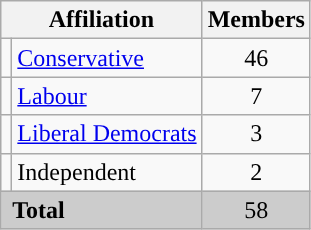<table class="wikitable">
<tr>
<th colspan="2">Affiliation</th>
<th>Members</th>
</tr>
<tr>
<td style="color:inherit;background:"></td>
<td><a href='#'>Conservative</a></td>
<td style="text-align:center;">46</td>
</tr>
<tr>
<td style="color:inherit;background:"></td>
<td><a href='#'>Labour</a></td>
<td style="text-align:center;">7</td>
</tr>
<tr>
<td style="color:inherit;background:"></td>
<td><a href='#'>Liberal Democrats</a></td>
<td style="text-align:center;">3</td>
</tr>
<tr>
<td style="color:inherit;background:"></td>
<td>Independent</td>
<td style="text-align:center;">2</td>
</tr>
<tr style="background:#ccc;">
<td colspan="2"> <strong>Total</strong></td>
<td style="text-align:center;">58</td>
</tr>
</table>
